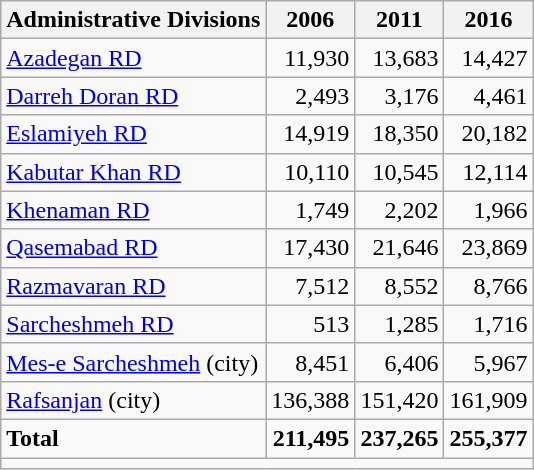<table class="wikitable">
<tr>
<th>Administrative Divisions</th>
<th>2006</th>
<th>2011</th>
<th>2016</th>
</tr>
<tr>
<td><a href='#'>Azadegan RD</a></td>
<td style="text-align: right;">11,930</td>
<td style="text-align: right;">13,683</td>
<td style="text-align: right;">14,427</td>
</tr>
<tr>
<td><a href='#'>Darreh Doran RD</a></td>
<td style="text-align: right;">2,493</td>
<td style="text-align: right;">3,176</td>
<td style="text-align: right;">4,461</td>
</tr>
<tr>
<td><a href='#'>Eslamiyeh RD</a></td>
<td style="text-align: right;">14,919</td>
<td style="text-align: right;">18,350</td>
<td style="text-align: right;">20,182</td>
</tr>
<tr>
<td><a href='#'>Kabutar Khan RD</a></td>
<td style="text-align: right;">10,110</td>
<td style="text-align: right;">10,545</td>
<td style="text-align: right;">12,114</td>
</tr>
<tr>
<td><a href='#'>Khenaman RD</a></td>
<td style="text-align: right;">1,749</td>
<td style="text-align: right;">2,202</td>
<td style="text-align: right;">1,966</td>
</tr>
<tr>
<td><a href='#'>Qasemabad RD</a></td>
<td style="text-align: right;">17,430</td>
<td style="text-align: right;">21,646</td>
<td style="text-align: right;">23,869</td>
</tr>
<tr>
<td><a href='#'>Razmavaran RD</a></td>
<td style="text-align: right;">7,512</td>
<td style="text-align: right;">8,552</td>
<td style="text-align: right;">8,766</td>
</tr>
<tr>
<td><a href='#'>Sarcheshmeh RD</a></td>
<td style="text-align: right;">513</td>
<td style="text-align: right;">1,285</td>
<td style="text-align: right;">1,716</td>
</tr>
<tr>
<td><a href='#'>Mes-e Sarcheshmeh</a> (city)</td>
<td style="text-align: right;">8,451</td>
<td style="text-align: right;">6,406</td>
<td style="text-align: right;">5,967</td>
</tr>
<tr>
<td><a href='#'>Rafsanjan</a> (city)</td>
<td style="text-align: right;">136,388</td>
<td style="text-align: right;">151,420</td>
<td style="text-align: right;">161,909</td>
</tr>
<tr>
<td><strong>Total</strong></td>
<td style="text-align: right;"><strong>211,495</strong></td>
<td style="text-align: right;"><strong>237,265</strong></td>
<td style="text-align: right;"><strong>255,377</strong></td>
</tr>
<tr>
<td colspan=4></td>
</tr>
</table>
